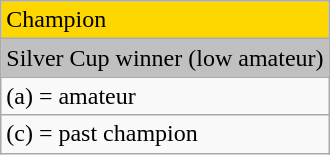<table class="wikitable">
<tr style="background:gold">
<td>Champion</td>
</tr>
<tr style="background:silver">
<td>Silver Cup winner (low amateur)</td>
</tr>
<tr>
<td>(a) = amateur</td>
</tr>
<tr>
<td>(c) = past champion</td>
</tr>
</table>
